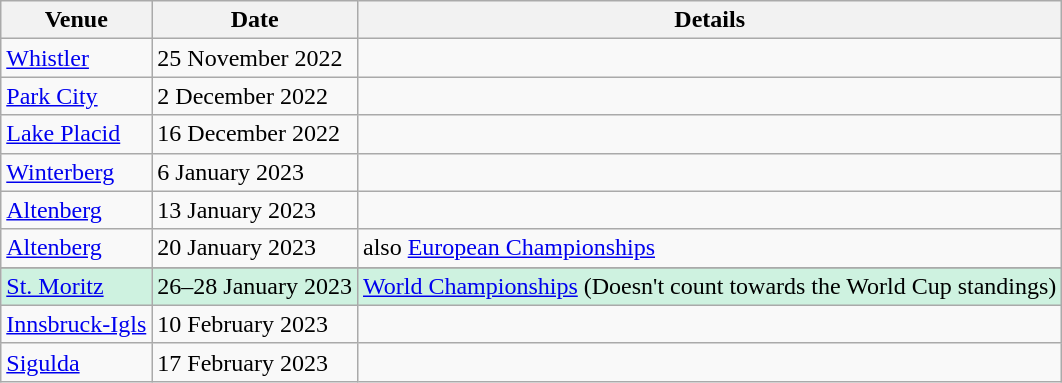<table class="wikitable">
<tr>
<th>Venue</th>
<th>Date</th>
<th>Details</th>
</tr>
<tr>
<td> <a href='#'>Whistler</a></td>
<td>25 November 2022</td>
<td></td>
</tr>
<tr>
<td> <a href='#'>Park City</a></td>
<td>2 December 2022</td>
<td></td>
</tr>
<tr>
<td> <a href='#'>Lake Placid</a></td>
<td>16 December 2022</td>
<td></td>
</tr>
<tr>
<td> <a href='#'>Winterberg</a></td>
<td>6 January 2023</td>
<td></td>
</tr>
<tr>
<td> <a href='#'>Altenberg</a></td>
<td>13 January 2023</td>
<td></td>
</tr>
<tr>
<td> <a href='#'>Altenberg</a></td>
<td>20 January 2023</td>
<td>also <a href='#'>European Championships</a></td>
</tr>
<tr>
</tr>
<tr style="background:#CEF2E0">
<td> <a href='#'>St. Moritz</a></td>
<td>26–28 January 2023</td>
<td><a href='#'>World Championships</a> (Doesn't count towards the World Cup standings)</td>
</tr>
<tr>
<td> <a href='#'>Innsbruck-Igls</a></td>
<td>10 February 2023</td>
<td></td>
</tr>
<tr>
<td> <a href='#'>Sigulda</a></td>
<td>17 February 2023</td>
<td></td>
</tr>
</table>
